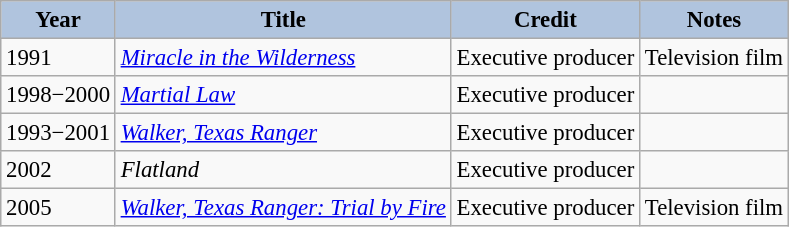<table class="wikitable" style="font-size:95%;">
<tr>
<th style="background:#B0C4DE;">Year</th>
<th style="background:#B0C4DE;">Title</th>
<th style="background:#B0C4DE;">Credit</th>
<th style="background:#B0C4DE;">Notes</th>
</tr>
<tr>
<td>1991</td>
<td><em><a href='#'>Miracle in the Wilderness</a></em></td>
<td>Executive producer</td>
<td>Television film</td>
</tr>
<tr>
<td>1998−2000</td>
<td><em><a href='#'>Martial Law</a></em></td>
<td>Executive producer</td>
<td></td>
</tr>
<tr>
<td>1993−2001</td>
<td><em><a href='#'>Walker, Texas Ranger</a></em></td>
<td>Executive producer</td>
<td></td>
</tr>
<tr>
<td>2002</td>
<td><em>Flatland</em></td>
<td>Executive producer</td>
<td></td>
</tr>
<tr>
<td>2005</td>
<td><em><a href='#'>Walker, Texas Ranger: Trial by Fire</a></em></td>
<td>Executive producer</td>
<td>Television film</td>
</tr>
</table>
